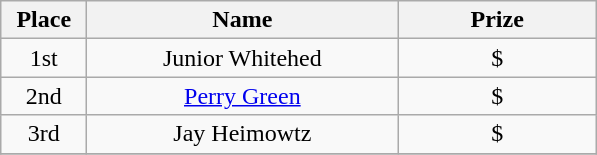<table class="wikitable">
<tr>
<th width="50">Place</th>
<th width="200">Name</th>
<th width="125">Prize</th>
</tr>
<tr>
<td align = "center">1st</td>
<td align = "center">Junior Whitehed</td>
<td align = "center">$</td>
</tr>
<tr>
<td align = "center">2nd</td>
<td align = "center"><a href='#'>Perry Green</a></td>
<td align = "center">$</td>
</tr>
<tr>
<td align = "center">3rd</td>
<td align = "center">Jay Heimowtz</td>
<td align = "center">$</td>
</tr>
<tr>
</tr>
</table>
